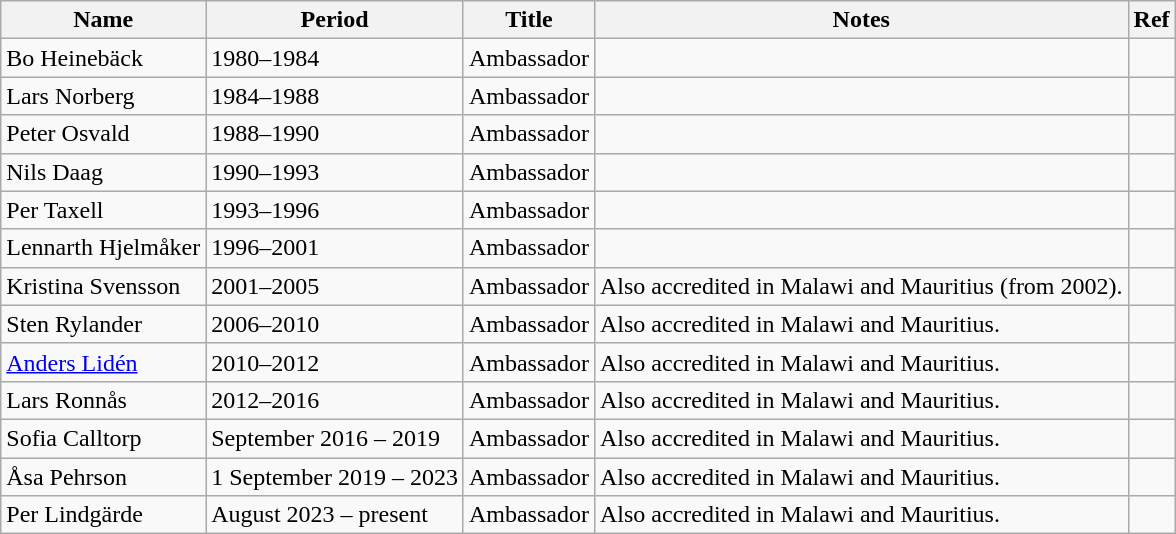<table class="wikitable">
<tr>
<th>Name</th>
<th>Period</th>
<th>Title</th>
<th>Notes</th>
<th>Ref</th>
</tr>
<tr>
<td>Bo Heinebäck</td>
<td>1980–1984</td>
<td>Ambassador</td>
<td></td>
<td></td>
</tr>
<tr>
<td>Lars Norberg</td>
<td>1984–1988</td>
<td>Ambassador</td>
<td></td>
<td></td>
</tr>
<tr>
<td>Peter Osvald</td>
<td>1988–1990</td>
<td>Ambassador</td>
<td></td>
<td></td>
</tr>
<tr>
<td>Nils Daag</td>
<td>1990–1993</td>
<td>Ambassador</td>
<td></td>
<td></td>
</tr>
<tr>
<td>Per Taxell</td>
<td>1993–1996</td>
<td>Ambassador</td>
<td></td>
<td></td>
</tr>
<tr>
<td>Lennarth Hjelmåker</td>
<td>1996–2001</td>
<td>Ambassador</td>
<td></td>
<td></td>
</tr>
<tr>
<td>Kristina Svensson</td>
<td>2001–2005</td>
<td>Ambassador</td>
<td>Also accredited in Malawi and Mauritius (from 2002).</td>
<td></td>
</tr>
<tr>
<td>Sten Rylander</td>
<td>2006–2010</td>
<td>Ambassador</td>
<td>Also accredited in Malawi and Mauritius.</td>
<td></td>
</tr>
<tr>
<td><a href='#'>Anders Lidén</a></td>
<td>2010–2012</td>
<td>Ambassador</td>
<td>Also accredited in Malawi and Mauritius.</td>
<td></td>
</tr>
<tr>
<td>Lars Ronnås</td>
<td>2012–2016</td>
<td>Ambassador</td>
<td>Also accredited in Malawi and Mauritius.</td>
<td></td>
</tr>
<tr>
<td>Sofia Calltorp</td>
<td>September 2016 – 2019</td>
<td>Ambassador</td>
<td>Also accredited in Malawi and Mauritius.</td>
<td></td>
</tr>
<tr>
<td>Åsa Pehrson</td>
<td>1 September 2019 – 2023</td>
<td>Ambassador</td>
<td>Also accredited in Malawi and Mauritius.</td>
<td></td>
</tr>
<tr>
<td>Per Lindgärde</td>
<td>August 2023 – present</td>
<td>Ambassador</td>
<td>Also accredited in Malawi and Mauritius.</td>
<td></td>
</tr>
</table>
